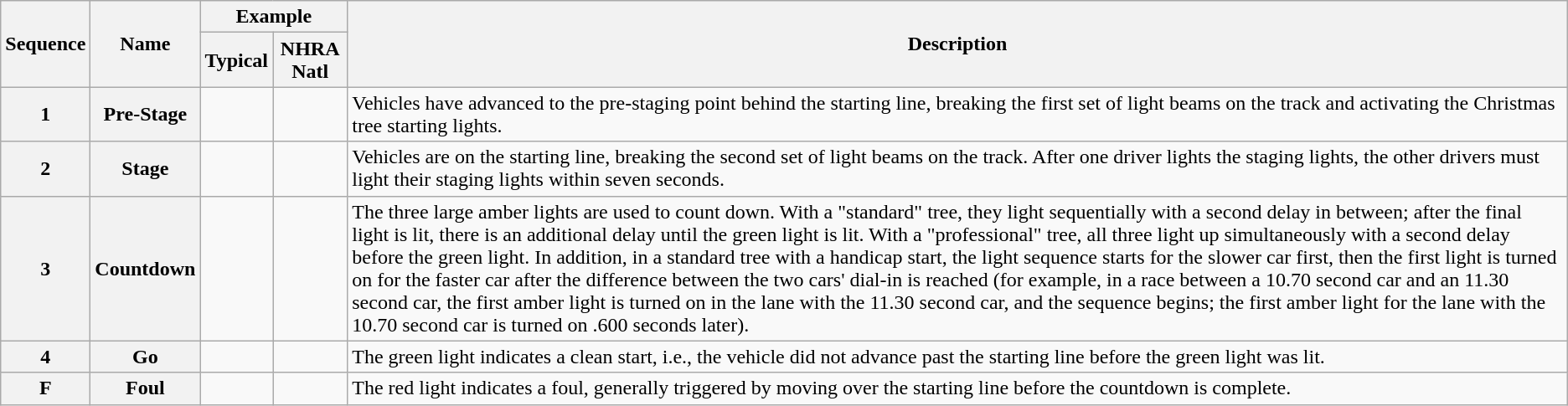<table class="wikitable" style="font-size:100%;text-align:left;">
<tr>
<th rowspan=2>Sequence</th>
<th rowspan=2>Name</th>
<th colspan=2>Example</th>
<th rowspan=2>Description</th>
</tr>
<tr>
<th>Typical</th>
<th>NHRA Natl</th>
</tr>
<tr>
<th>1</th>
<th>Pre-Stage</th>
<td></td>
<td></td>
<td>Vehicles have advanced to the pre-staging point  behind the starting line, breaking the first set of light beams on the track and activating the Christmas tree starting lights.</td>
</tr>
<tr>
<th>2</th>
<th>Stage</th>
<td></td>
<td></td>
<td>Vehicles are on the starting line, breaking the second set of light beams on the track. After one driver lights the staging lights, the other drivers must light their staging lights within seven seconds.</td>
</tr>
<tr>
<th>3</th>
<th>Countdown</th>
<td></td>
<td></td>
<td>The three large amber lights are used to count down. With a "standard" tree, they light sequentially with a  second delay in between; after the final light is lit, there is an additional  delay until the green light is lit. With a "professional" tree, all three light up simultaneously with a  second delay before the green light.  In addition, in a standard tree with a handicap start, the light sequence starts for the slower car first, then the first light is turned on for the faster car after the difference between the two cars' dial-in is reached (for example, in a race between a 10.70 second car and an 11.30 second car, the first amber light is turned on in the lane with the 11.30 second car, and the sequence begins;  the first amber light for the lane with the 10.70 second car is turned on .600 seconds later).</td>
</tr>
<tr>
<th>4</th>
<th>Go</th>
<td></td>
<td></td>
<td>The green light indicates a clean start, i.e., the vehicle did not advance past the starting line before the green light was lit.</td>
</tr>
<tr>
<th>F</th>
<th>Foul</th>
<td></td>
<td></td>
<td>The red light indicates a foul, generally triggered by moving over the starting line before the countdown is complete.</td>
</tr>
</table>
